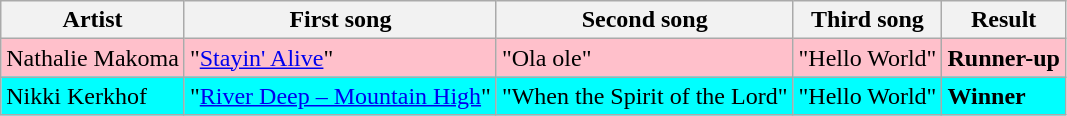<table class=wikitable>
<tr>
<th>Artist</th>
<th>First song</th>
<th>Second song</th>
<th>Third song</th>
<th>Result</th>
</tr>
<tr style="background:pink;">
<td>Nathalie Makoma</td>
<td>"<a href='#'>Stayin' Alive</a>"</td>
<td>"Ola ole"</td>
<td>"Hello World"</td>
<td><strong>Runner-up</strong></td>
</tr>
<tr style="background:cyan;">
<td>Nikki Kerkhof</td>
<td>"<a href='#'>River Deep – Mountain High</a>"</td>
<td>"When the Spirit of the Lord"</td>
<td>"Hello World"</td>
<td><strong>Winner</strong></td>
</tr>
</table>
